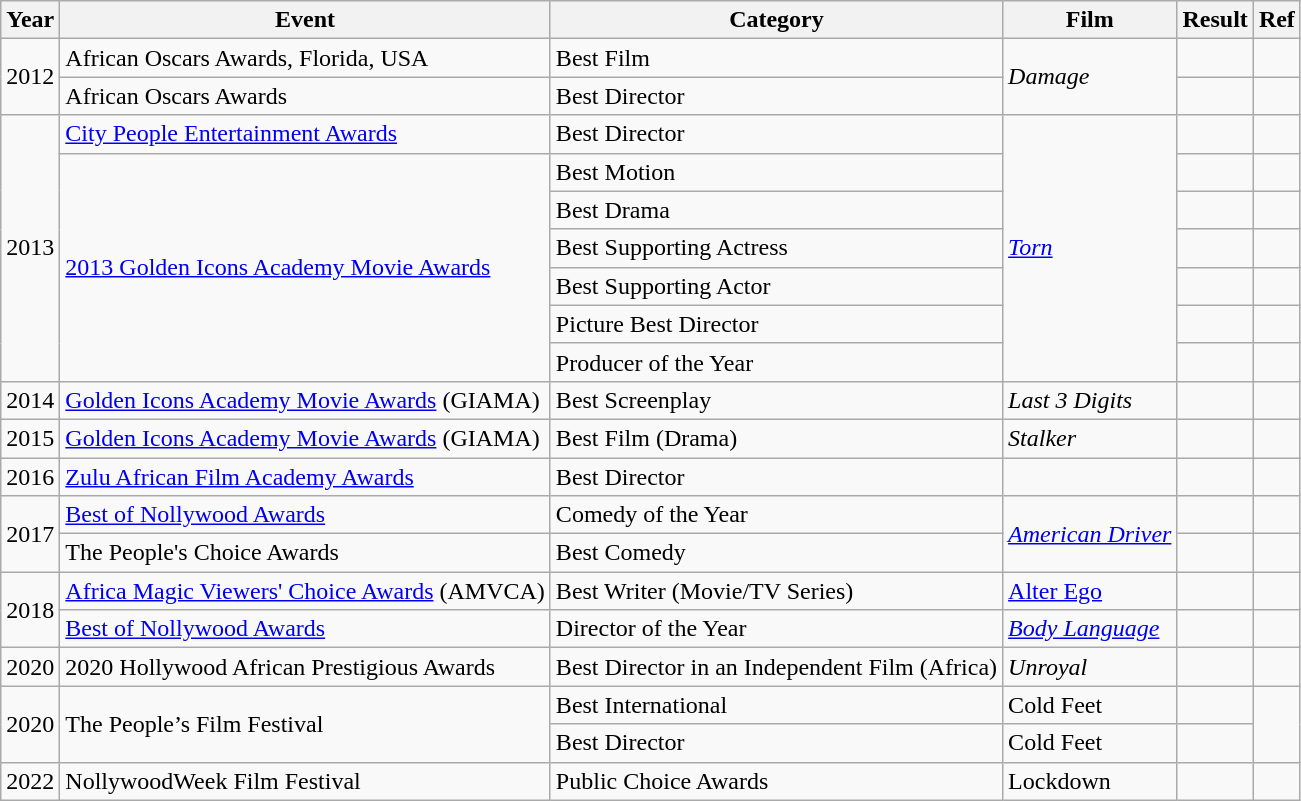<table class="wikitable">
<tr>
<th>Year</th>
<th>Event</th>
<th>Category</th>
<th>Film</th>
<th>Result</th>
<th>Ref</th>
</tr>
<tr>
<td rowspan=2>2012</td>
<td>African Oscars Awards, Florida, USA</td>
<td>Best Film</td>
<td rowspan="2"><em>Damage</em></td>
<td></td>
<td></td>
</tr>
<tr>
<td>African Oscars Awards</td>
<td>Best Director</td>
<td></td>
<td></td>
</tr>
<tr>
<td rowspan="7">2013</td>
<td><a href='#'>City People Entertainment Awards</a></td>
<td>Best Director</td>
<td rowspan="7"><em><a href='#'>Torn</a></em></td>
<td></td>
<td></td>
</tr>
<tr>
<td rowspan="6"><a href='#'>2013 Golden Icons Academy Movie Awards</a></td>
<td>Best Motion</td>
<td></td>
<td></td>
</tr>
<tr>
<td>Best Drama</td>
<td></td>
<td></td>
</tr>
<tr>
<td>Best Supporting Actress</td>
<td></td>
<td></td>
</tr>
<tr>
<td>Best Supporting Actor</td>
<td></td>
<td></td>
</tr>
<tr>
<td>Picture Best Director</td>
<td></td>
<td></td>
</tr>
<tr>
<td>Producer of the Year</td>
<td></td>
<td></td>
</tr>
<tr>
<td>2014</td>
<td><a href='#'>Golden Icons Academy Movie Awards</a> (GIAMA)</td>
<td>Best Screenplay</td>
<td><em>Last 3 Digits</em></td>
<td></td>
<td></td>
</tr>
<tr>
<td>2015</td>
<td><a href='#'>Golden Icons Academy Movie Awards</a> (GIAMA)</td>
<td>Best Film (Drama)</td>
<td><em>Stalker</em></td>
<td></td>
<td></td>
</tr>
<tr>
<td>2016</td>
<td><a href='#'>Zulu African Film Academy Awards</a></td>
<td>Best Director</td>
<td></td>
<td></td>
<td></td>
</tr>
<tr>
<td rowspan="2">2017</td>
<td><a href='#'>Best of Nollywood Awards</a></td>
<td>Comedy of the Year</td>
<td rowspan="2"><em><a href='#'>American Driver</a></em></td>
<td></td>
<td></td>
</tr>
<tr>
<td>The People's Choice Awards</td>
<td>Best Comedy</td>
<td></td>
<td></td>
</tr>
<tr>
<td rowspan="2">2018</td>
<td><a href='#'>Africa Magic Viewers' Choice Awards</a> (AMVCA)</td>
<td>Best Writer (Movie/TV Series)</td>
<td><a href='#'>Alter Ego</a></td>
<td></td>
<td></td>
</tr>
<tr>
<td><a href='#'>Best of Nollywood Awards</a></td>
<td>Director of the Year</td>
<td><em><a href='#'>Body Language</a></em></td>
<td></td>
<td></td>
</tr>
<tr>
<td rowspan="1">2020</td>
<td>2020 Hollywood African Prestigious Awards</td>
<td>Best Director in an Independent Film (Africa)</td>
<td><em>Unroyal</em></td>
<td></td>
<td></td>
</tr>
<tr>
<td rowspan="2">2020</td>
<td rowspan="2">The People’s Film Festival</td>
<td>Best International</td>
<td>Cold Feet</td>
<td></td>
<td rowspan="2"></td>
</tr>
<tr>
<td>Best Director</td>
<td>Cold Feet</td>
<td></td>
</tr>
<tr>
<td>2022</td>
<td>NollywoodWeek Film Festival</td>
<td>Public Choice Awards</td>
<td>Lockdown</td>
<td></td>
<td></td>
</tr>
</table>
